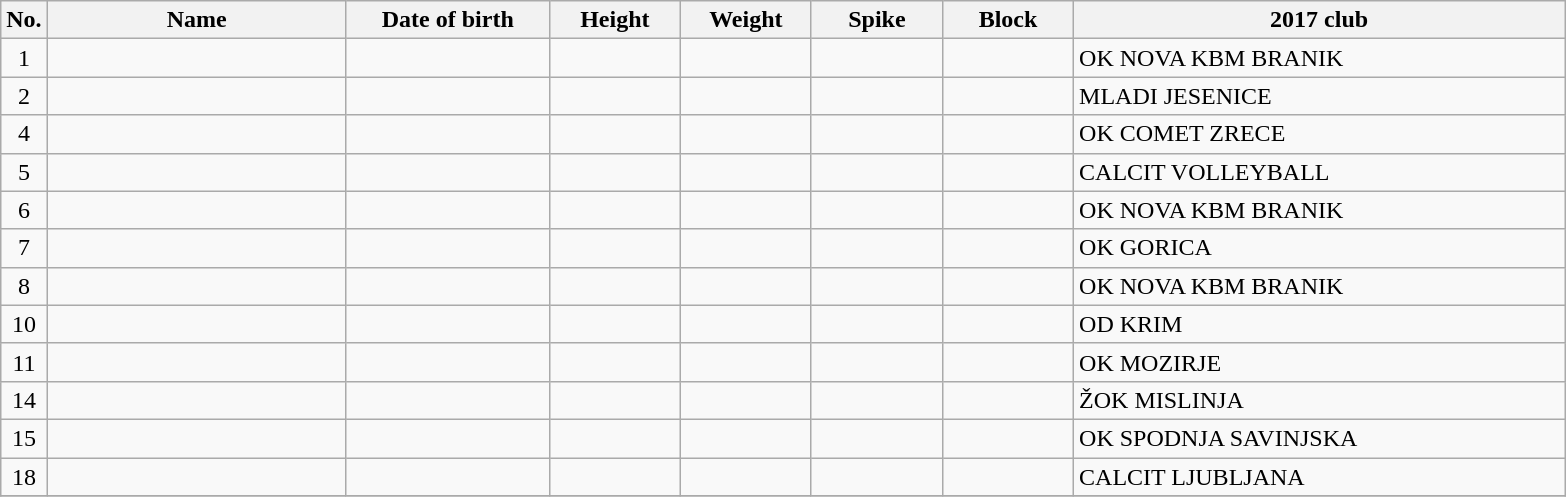<table class="wikitable sortable" style="font-size:100%; text-align:center;">
<tr>
<th>No.</th>
<th style="width:12em">Name</th>
<th style="width:8em">Date of birth</th>
<th style="width:5em">Height</th>
<th style="width:5em">Weight</th>
<th style="width:5em">Spike</th>
<th style="width:5em">Block</th>
<th style="width:20em">2017 club</th>
</tr>
<tr>
<td>1</td>
<td align=left></td>
<td align=right></td>
<td></td>
<td></td>
<td></td>
<td></td>
<td align=left>OK NOVA KBM BRANIK</td>
</tr>
<tr>
<td>2</td>
<td align=left></td>
<td align=right></td>
<td></td>
<td></td>
<td></td>
<td></td>
<td align=left>MLADI JESENICE</td>
</tr>
<tr>
<td>4</td>
<td align=left></td>
<td align=right></td>
<td></td>
<td></td>
<td></td>
<td></td>
<td align=left>OK COMET ZRECE</td>
</tr>
<tr>
<td>5</td>
<td align=left></td>
<td align=right></td>
<td></td>
<td></td>
<td></td>
<td></td>
<td align=left>CALCIT VOLLEYBALL</td>
</tr>
<tr>
<td>6</td>
<td align=left></td>
<td align=right></td>
<td></td>
<td></td>
<td></td>
<td></td>
<td align=left>OK NOVA KBM BRANIK</td>
</tr>
<tr>
<td>7</td>
<td align=left></td>
<td align=right></td>
<td></td>
<td></td>
<td></td>
<td></td>
<td align=left>OK GORICA</td>
</tr>
<tr>
<td>8</td>
<td align=left></td>
<td align=right></td>
<td></td>
<td></td>
<td></td>
<td></td>
<td align=left>OK NOVA KBM BRANIK</td>
</tr>
<tr>
<td>10</td>
<td align=left></td>
<td align=right></td>
<td></td>
<td></td>
<td></td>
<td></td>
<td align=left>OD KRIM</td>
</tr>
<tr>
<td>11</td>
<td align=left></td>
<td align=right></td>
<td></td>
<td></td>
<td></td>
<td></td>
<td align=left>OK MOZIRJE</td>
</tr>
<tr>
<td>14</td>
<td align=left></td>
<td align=right></td>
<td></td>
<td></td>
<td></td>
<td></td>
<td align=left>ŽOK MISLINJA</td>
</tr>
<tr>
<td>15</td>
<td align=left></td>
<td align=right></td>
<td></td>
<td></td>
<td></td>
<td></td>
<td align=left>OK SPODNJA SAVINJSKA</td>
</tr>
<tr>
<td>18</td>
<td align=left></td>
<td align=right></td>
<td></td>
<td></td>
<td></td>
<td></td>
<td align=left>CALCIT LJUBLJANA</td>
</tr>
<tr>
</tr>
</table>
